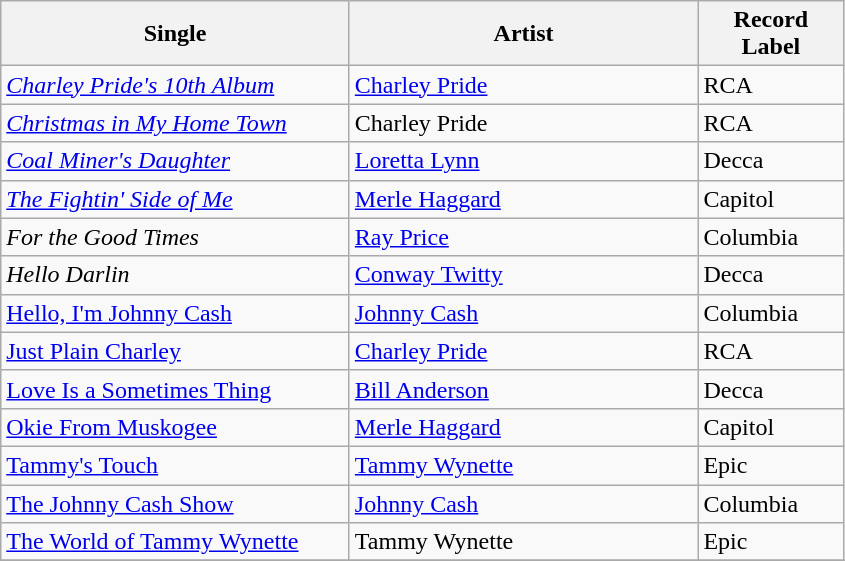<table class="wikitable sortable">
<tr>
<th width="225">Single</th>
<th width="225">Artist</th>
<th width="90">Record Label</th>
</tr>
<tr>
<td><em><a href='#'>Charley Pride's 10th Album</a></em></td>
<td><a href='#'>Charley Pride</a></td>
<td>RCA</td>
</tr>
<tr>
<td><em><a href='#'>Christmas in My Home Town</a></em></td>
<td>Charley Pride</td>
<td>RCA</td>
</tr>
<tr>
<td><em><a href='#'>Coal Miner's Daughter</a></em></td>
<td><a href='#'>Loretta Lynn</a></td>
<td>Decca</td>
</tr>
<tr>
<td><em><a href='#'>The Fightin' Side of Me</a></em></td>
<td><a href='#'>Merle Haggard</a></td>
<td>Capitol</td>
</tr>
<tr>
<td><em>For the Good Times</em></td>
<td><a href='#'>Ray Price</a></td>
<td>Columbia</td>
</tr>
<tr>
<td><em>Hello Darlin<strong></td>
<td><a href='#'>Conway Twitty</a></td>
<td>Decca</td>
</tr>
<tr>
<td></em><a href='#'>Hello, I'm Johnny Cash</a><em></td>
<td><a href='#'>Johnny Cash</a></td>
<td>Columbia</td>
</tr>
<tr>
<td></em><a href='#'>Just Plain Charley</a><em></td>
<td><a href='#'>Charley Pride</a></td>
<td>RCA</td>
</tr>
<tr>
<td></em><a href='#'>Love Is a Sometimes Thing</a><em></td>
<td><a href='#'>Bill Anderson</a></td>
<td>Decca</td>
</tr>
<tr>
<td></em><a href='#'>Okie From Muskogee</a><em></td>
<td><a href='#'>Merle Haggard</a></td>
<td>Capitol</td>
</tr>
<tr>
<td></em><a href='#'>Tammy's Touch</a><em></td>
<td><a href='#'>Tammy Wynette</a></td>
<td>Epic</td>
</tr>
<tr>
<td></em><a href='#'>The Johnny Cash Show</a><em></td>
<td><a href='#'>Johnny Cash</a></td>
<td>Columbia</td>
</tr>
<tr>
<td></em><a href='#'>The World of Tammy Wynette</a><em></td>
<td>Tammy Wynette</td>
<td>Epic</td>
</tr>
<tr>
</tr>
</table>
